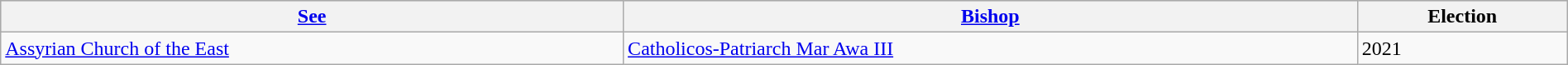<table class="wikitable sortable" width="100%">
<tr bgcolor="#cccccc">
<th><a href='#'>See</a></th>
<th><a href='#'>Bishop</a></th>
<th>Election</th>
</tr>
<tr>
<td><a href='#'>Assyrian Church of the East</a></td>
<td><a href='#'>Catholicos-Patriarch Mar Awa III</a></td>
<td>2021</td>
</tr>
</table>
